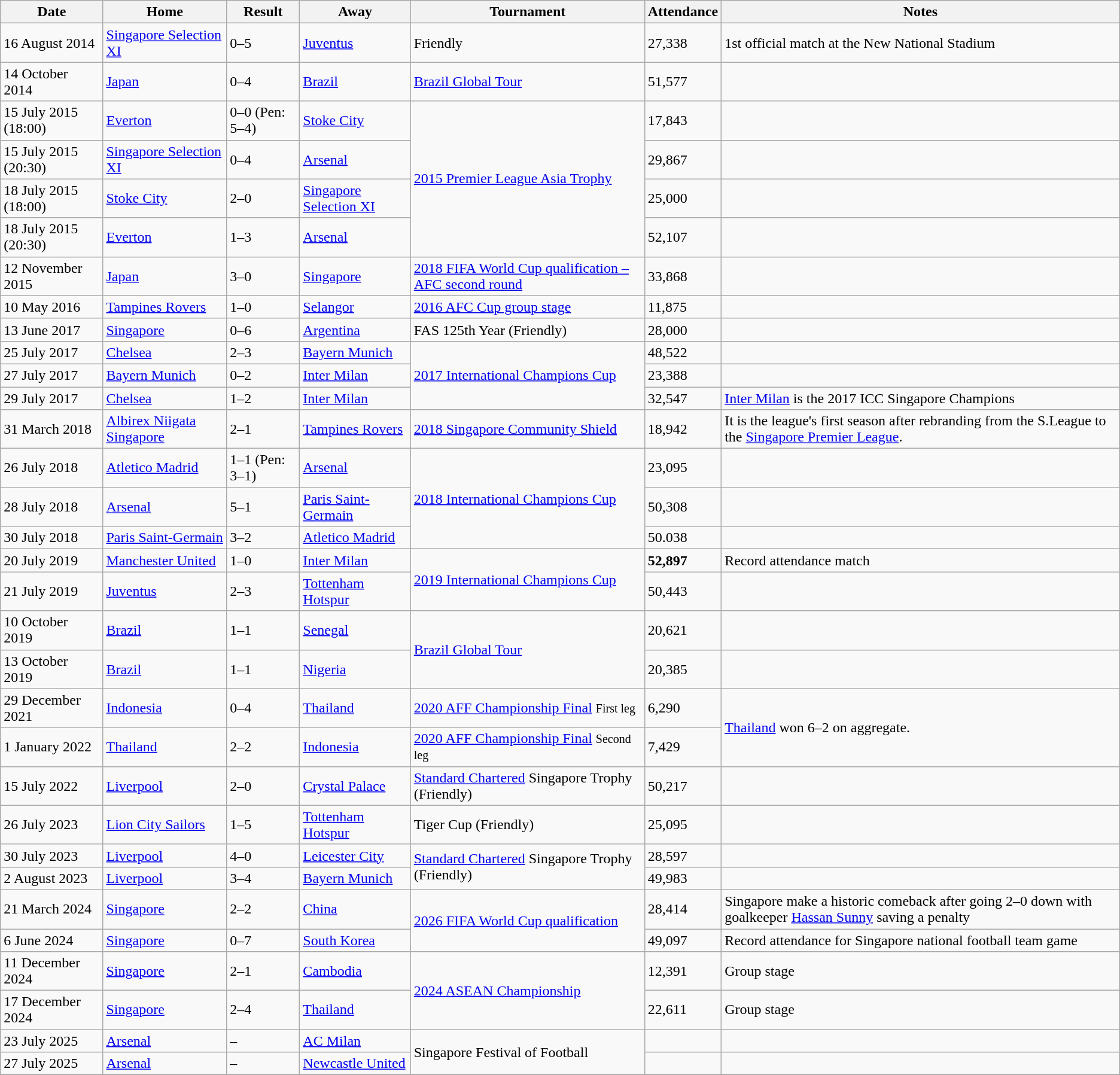<table class="wikitable mw-collapsible">
<tr>
<th><strong>Date</strong></th>
<th>Home</th>
<th>Result</th>
<th>Away</th>
<th>Tournament</th>
<th>Attendance</th>
<th>Notes</th>
</tr>
<tr>
<td>16 August 2014</td>
<td> <a href='#'>Singapore Selection XI</a></td>
<td>0–5</td>
<td> <a href='#'>Juventus</a></td>
<td>Friendly</td>
<td>27,338</td>
<td>1st official match at the New National Stadium</td>
</tr>
<tr>
<td>14 October 2014</td>
<td> <a href='#'>Japan</a></td>
<td>0–4</td>
<td> <a href='#'>Brazil</a></td>
<td><a href='#'>Brazil Global Tour</a></td>
<td>51,577</td>
<td></td>
</tr>
<tr>
<td>15 July 2015 (18:00)</td>
<td> <a href='#'>Everton</a></td>
<td>0–0 (Pen: 5–4)</td>
<td> <a href='#'>Stoke City</a></td>
<td rowspan="4"><a href='#'>2015 Premier League Asia Trophy</a></td>
<td>17,843</td>
<td></td>
</tr>
<tr>
<td>15 July 2015 (20:30)</td>
<td> <a href='#'>Singapore Selection XI</a></td>
<td>0–4</td>
<td>  <a href='#'>Arsenal</a></td>
<td>29,867</td>
<td></td>
</tr>
<tr>
<td>18 July 2015 (18:00)</td>
<td> <a href='#'>Stoke City</a></td>
<td>2–0</td>
<td> <a href='#'>Singapore Selection XI</a></td>
<td>25,000</td>
<td></td>
</tr>
<tr>
<td>18 July 2015 (20:30)</td>
<td> <a href='#'>Everton</a></td>
<td>1–3</td>
<td>  <a href='#'>Arsenal</a></td>
<td>52,107</td>
<td></td>
</tr>
<tr>
<td>12 November 2015</td>
<td> <a href='#'>Japan</a></td>
<td>3–0</td>
<td> <a href='#'>Singapore</a></td>
<td><a href='#'>2018 FIFA World Cup qualification – AFC second round</a></td>
<td>33,868</td>
<td></td>
</tr>
<tr>
<td>10 May 2016</td>
<td> <a href='#'>Tampines Rovers</a></td>
<td>1–0</td>
<td>  <a href='#'>Selangor</a></td>
<td><a href='#'>2016 AFC Cup group stage</a></td>
<td>11,875</td>
<td></td>
</tr>
<tr>
<td>13 June 2017</td>
<td> <a href='#'>Singapore</a></td>
<td>0–6</td>
<td>  <a href='#'>Argentina</a></td>
<td>FAS 125th Year (Friendly)</td>
<td>28,000</td>
<td></td>
</tr>
<tr>
<td>25 July 2017</td>
<td> <a href='#'>Chelsea</a></td>
<td>2–3</td>
<td>  <a href='#'>Bayern Munich</a></td>
<td rowspan="3"><a href='#'>2017 International Champions Cup</a></td>
<td>48,522</td>
<td></td>
</tr>
<tr>
<td>27 July 2017</td>
<td>  <a href='#'>Bayern Munich</a></td>
<td>0–2</td>
<td>  <a href='#'>Inter Milan</a></td>
<td>23,388</td>
<td></td>
</tr>
<tr>
<td>29 July 2017</td>
<td> <a href='#'>Chelsea</a></td>
<td>1–2</td>
<td>  <a href='#'>Inter Milan</a></td>
<td>32,547</td>
<td><a href='#'>Inter Milan</a> is the 2017 ICC Singapore Champions</td>
</tr>
<tr>
<td>31 March 2018</td>
<td> <a href='#'>Albirex Niigata Singapore</a></td>
<td>2–1</td>
<td> <a href='#'>Tampines Rovers</a></td>
<td><a href='#'>2018 Singapore Community Shield</a></td>
<td>18,942</td>
<td>It is the league's first season after rebranding from the S.League to the <a href='#'>Singapore Premier League</a>.</td>
</tr>
<tr>
<td>26 July 2018</td>
<td> <a href='#'>Atletico Madrid</a></td>
<td>1–1 (Pen: 3–1)</td>
<td>  <a href='#'>Arsenal</a></td>
<td rowspan="3"><a href='#'>2018 International Champions Cup</a></td>
<td>23,095</td>
<td></td>
</tr>
<tr>
<td>28 July 2018</td>
<td>  <a href='#'>Arsenal</a></td>
<td>5–1</td>
<td>  <a href='#'>Paris Saint-Germain</a></td>
<td>50,308</td>
<td></td>
</tr>
<tr>
<td>30 July 2018</td>
<td>  <a href='#'>Paris Saint-Germain</a></td>
<td>3–2</td>
<td> <a href='#'>Atletico Madrid</a></td>
<td>50.038</td>
<td></td>
</tr>
<tr>
<td>20 July 2019</td>
<td> <a href='#'>Manchester United</a></td>
<td>1–0</td>
<td>  <a href='#'>Inter Milan</a></td>
<td rowspan="2"><a href='#'>2019 International Champions Cup</a></td>
<td><strong>52,897</strong></td>
<td>Record attendance match</td>
</tr>
<tr>
<td>21 July 2019</td>
<td> <a href='#'>Juventus</a></td>
<td>2–3</td>
<td> <a href='#'>Tottenham Hotspur</a></td>
<td>50,443</td>
<td></td>
</tr>
<tr>
<td>10 October 2019</td>
<td> <a href='#'>Brazil</a></td>
<td>1–1</td>
<td> <a href='#'>Senegal</a></td>
<td rowspan="2"><a href='#'>Brazil Global Tour</a></td>
<td>20,621</td>
<td></td>
</tr>
<tr>
<td>13 October 2019</td>
<td> <a href='#'>Brazil</a></td>
<td>1–1</td>
<td> <a href='#'>Nigeria</a></td>
<td>20,385</td>
<td></td>
</tr>
<tr>
<td>29 December 2021</td>
<td> <a href='#'>Indonesia</a></td>
<td>0–4</td>
<td> <a href='#'>Thailand</a></td>
<td><a href='#'>2020 AFF Championship Final</a> <small>First leg</small></td>
<td>6,290</td>
<td rowspan="2"><a href='#'>Thailand</a> won 6–2 on aggregate.</td>
</tr>
<tr>
<td>1 January 2022</td>
<td> <a href='#'>Thailand</a></td>
<td>2–2</td>
<td> <a href='#'>Indonesia</a></td>
<td><a href='#'>2020 AFF Championship Final</a> <small>Second leg</small></td>
<td>7,429</td>
</tr>
<tr>
<td>15 July 2022</td>
<td> <a href='#'>Liverpool</a></td>
<td>2–0</td>
<td> <a href='#'>Crystal Palace</a></td>
<td><a href='#'>Standard Chartered</a> Singapore Trophy (Friendly)</td>
<td>50,217</td>
<td></td>
</tr>
<tr>
<td>26 July 2023</td>
<td> <a href='#'>Lion City Sailors</a></td>
<td>1–5</td>
<td> <a href='#'>Tottenham Hotspur</a></td>
<td>Tiger Cup (Friendly)</td>
<td>25,095</td>
<td></td>
</tr>
<tr>
<td>30 July 2023</td>
<td> <a href='#'>Liverpool</a></td>
<td>4–0</td>
<td> <a href='#'>Leicester City</a></td>
<td rowspan="2"><a href='#'>Standard Chartered</a> Singapore Trophy (Friendly)</td>
<td>28,597</td>
<td></td>
</tr>
<tr>
<td>2 August 2023</td>
<td> <a href='#'>Liverpool</a></td>
<td>3–4</td>
<td> <a href='#'>Bayern Munich</a></td>
<td>49,983</td>
<td></td>
</tr>
<tr>
<td>21 March 2024</td>
<td> <a href='#'>Singapore</a></td>
<td>2–2</td>
<td> <a href='#'>China</a></td>
<td rowspan="2"><a href='#'>2026 FIFA World Cup qualification</a></td>
<td>28,414</td>
<td>Singapore make a historic comeback after going 2–0 down with goalkeeper <a href='#'>Hassan Sunny</a> saving a penalty</td>
</tr>
<tr>
<td>6 June 2024</td>
<td> <a href='#'>Singapore</a></td>
<td>0–7</td>
<td> <a href='#'>South Korea</a></td>
<td>49,097</td>
<td>Record attendance for Singapore national football team game</td>
</tr>
<tr>
<td>11 December 2024</td>
<td> <a href='#'>Singapore</a></td>
<td>2–1</td>
<td> <a href='#'>Cambodia</a></td>
<td rowspan="2"><a href='#'>2024 ASEAN Championship</a></td>
<td>12,391</td>
<td>Group stage</td>
</tr>
<tr>
<td>17 December 2024</td>
<td> <a href='#'>Singapore</a></td>
<td>2–4</td>
<td> <a href='#'>Thailand</a></td>
<td>22,611</td>
<td>Group stage</td>
</tr>
<tr>
<td>23 July 2025</td>
<td> <a href='#'>Arsenal</a></td>
<td>–</td>
<td> <a href='#'>AC Milan</a></td>
<td rowspan="2">Singapore Festival of Football</td>
<td></td>
<td></td>
</tr>
<tr>
<td>27 July 2025</td>
<td> <a href='#'>Arsenal</a></td>
<td>–</td>
<td> <a href='#'>Newcastle United</a></td>
<td></td>
<td></td>
</tr>
<tr>
</tr>
</table>
